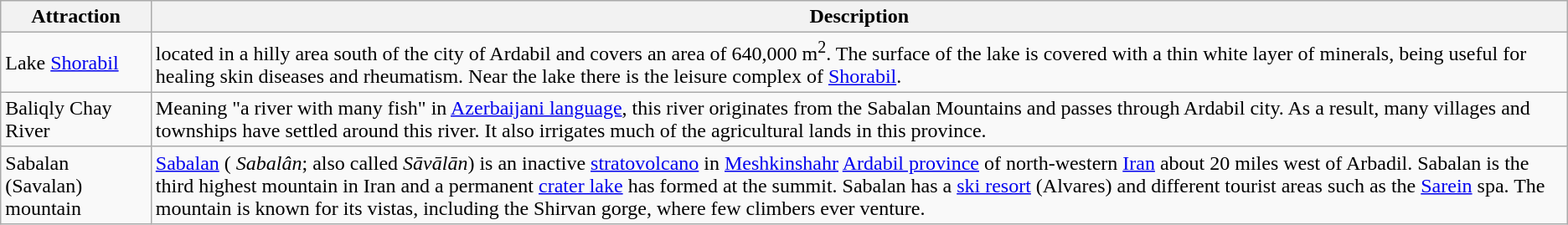<table class="wikitable">
<tr>
<th>Attraction</th>
<th>Description</th>
</tr>
<tr>
<td>Lake <a href='#'>Shorabil</a></td>
<td>located in a hilly area south of the city of Ardabil and covers an area of 640,000 m<sup>2</sup>. The surface of the lake is covered with a thin white layer of minerals, being useful for healing skin diseases and rheumatism. Near the lake there is the leisure complex of <a href='#'>Shorabil</a>.</td>
</tr>
<tr>
<td>Baliqly Chay River</td>
<td>Meaning "a river with many fish" in <a href='#'>Azerbaijani language</a>, this river originates from the Sabalan Mountains and passes through Ardabil city. As a result, many villages and townships have settled around this river. It also irrigates much of the agricultural lands in this province.</td>
</tr>
<tr>
<td>Sabalan (Savalan) mountain</td>
<td><a href='#'>Sabalan</a> ( <em>Sabalân</em>; also called <em>Sāvālān</em>) is an inactive <a href='#'>stratovolcano</a> in <a href='#'>Meshkinshahr</a> <a href='#'>Ardabil province</a> of north-western <a href='#'>Iran</a> about 20 miles west of Arbadil.  Sabalan is the third highest mountain in Iran and a permanent <a href='#'>crater lake</a> has formed at the summit.  Sabalan has a <a href='#'>ski resort</a> (Alvares) and different tourist areas such as the <a href='#'>Sarein</a> spa.  The mountain is known for its vistas, including the Shirvan gorge, where few climbers ever venture.</td>
</tr>
</table>
